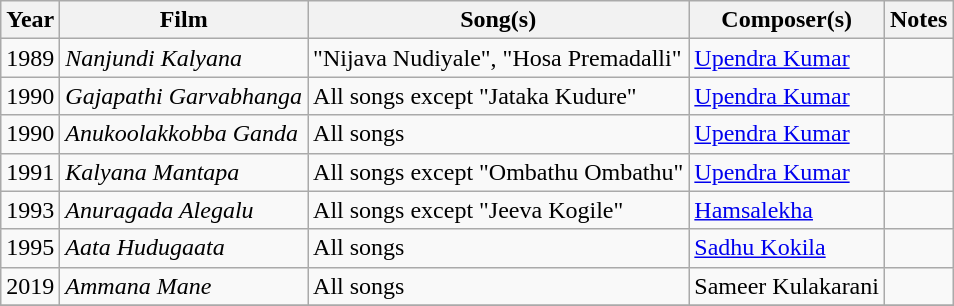<table class="wikitable sortable plainrowheaders">
<tr>
<th scope="col">Year</th>
<th scope="col">Film</th>
<th scope="col">Song(s)</th>
<th scope="col">Composer(s)</th>
<th scope="col" class="unsortable">Notes</th>
</tr>
<tr>
<td>1989</td>
<td><em>Nanjundi Kalyana</em></td>
<td>"Nijava Nudiyale", "Hosa Premadalli"</td>
<td><a href='#'>Upendra Kumar</a></td>
<td></td>
</tr>
<tr>
<td>1990</td>
<td><em>Gajapathi Garvabhanga</em></td>
<td>All songs except "Jataka Kudure"</td>
<td><a href='#'>Upendra Kumar</a></td>
<td></td>
</tr>
<tr>
<td>1990</td>
<td><em>Anukoolakkobba Ganda</em></td>
<td>All songs</td>
<td><a href='#'>Upendra Kumar</a></td>
<td></td>
</tr>
<tr>
<td>1991</td>
<td><em>Kalyana Mantapa</em></td>
<td>All songs except "Ombathu Ombathu"</td>
<td><a href='#'>Upendra Kumar</a></td>
<td></td>
</tr>
<tr>
<td>1993</td>
<td><em>Anuragada Alegalu</em></td>
<td>All songs except "Jeeva Kogile"</td>
<td><a href='#'>Hamsalekha</a></td>
<td></td>
</tr>
<tr>
<td>1995</td>
<td><em>Aata Hudugaata</em></td>
<td>All songs</td>
<td><a href='#'>Sadhu Kokila</a></td>
<td></td>
</tr>
<tr>
<td>2019</td>
<td><em>Ammana Mane</em></td>
<td>All songs</td>
<td>Sameer Kulakarani</td>
<td></td>
</tr>
<tr>
</tr>
</table>
